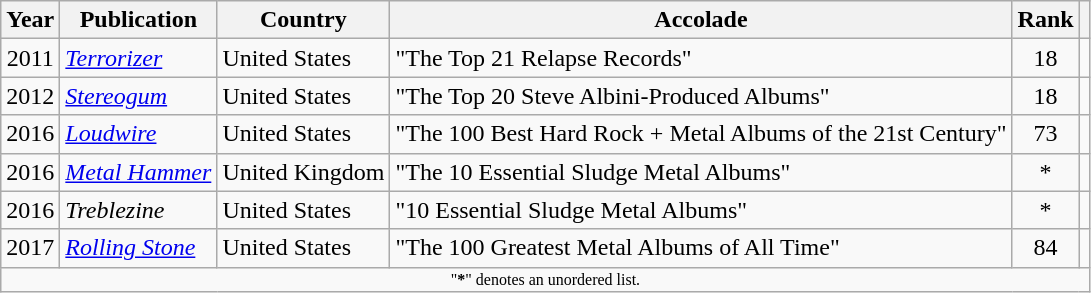<table class="wikitable sortable" style="margin:0em 1em 1em 0pt">
<tr>
<th>Year</th>
<th>Publication</th>
<th>Country</th>
<th>Accolade</th>
<th>Rank</th>
<th class=unsortable></th>
</tr>
<tr>
<td align=center>2011</td>
<td><em><a href='#'>Terrorizer</a></em></td>
<td>United States</td>
<td>"The Top 21 Relapse Records"</td>
<td align=center>18</td>
<td></td>
</tr>
<tr>
<td align=center>2012</td>
<td><em><a href='#'>Stereogum</a></em></td>
<td>United States</td>
<td>"The Top 20 Steve Albini-Produced Albums"</td>
<td align=center>18</td>
<td></td>
</tr>
<tr>
<td align=center>2016</td>
<td><em><a href='#'>Loudwire</a></em></td>
<td>United States</td>
<td>"The 100 Best Hard Rock + Metal Albums of the 21st Century"</td>
<td align=center>73</td>
<td></td>
</tr>
<tr>
<td align=center>2016</td>
<td><em><a href='#'>Metal Hammer</a></em></td>
<td>United Kingdom</td>
<td>"The 10 Essential Sludge Metal Albums"</td>
<td align=center>*</td>
<td></td>
</tr>
<tr>
<td align=center>2016</td>
<td><em>Treblezine</em></td>
<td>United States</td>
<td>"10 Essential Sludge Metal Albums"</td>
<td align=center>*</td>
<td></td>
</tr>
<tr>
<td align=center>2017</td>
<td><em><a href='#'>Rolling Stone</a></em></td>
<td>United States</td>
<td>"The 100 Greatest Metal Albums of All Time"</td>
<td align=center>84</td>
<td></td>
</tr>
<tr class="sortbottom">
<td colspan=6 style=font-size:8pt; align=center>"<strong>*</strong>" denotes an unordered list.</td>
</tr>
</table>
